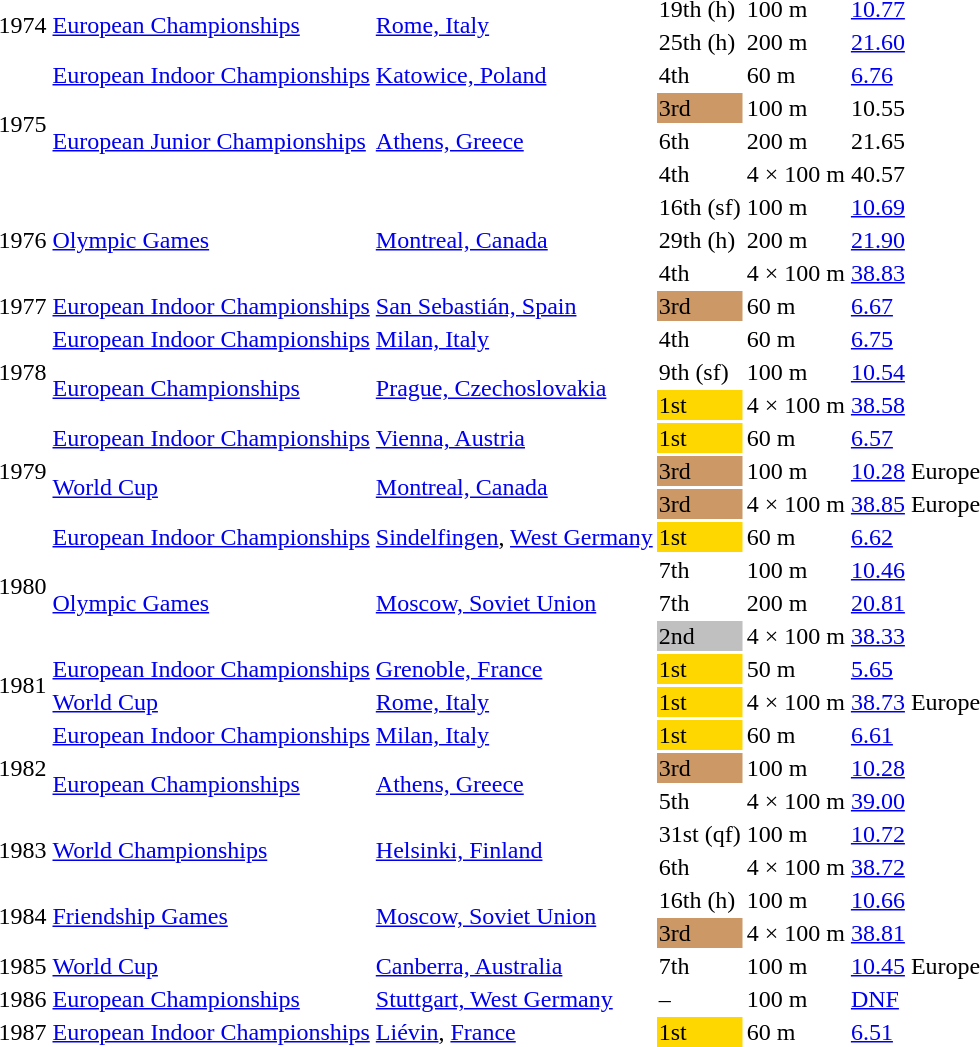<table>
<tr>
<td rowspan=2>1974</td>
<td rowspan=2><a href='#'>European Championships</a></td>
<td rowspan=2><a href='#'>Rome, Italy</a></td>
<td>19th (h)</td>
<td>100 m</td>
<td><a href='#'>10.77</a></td>
</tr>
<tr>
<td>25th (h)</td>
<td>200 m</td>
<td><a href='#'>21.60</a></td>
</tr>
<tr>
<td rowspan=4>1975</td>
<td><a href='#'>European Indoor Championships</a></td>
<td><a href='#'>Katowice, Poland</a></td>
<td>4th</td>
<td>60 m</td>
<td><a href='#'>6.76</a></td>
</tr>
<tr>
<td rowspan=3><a href='#'>European Junior Championships</a></td>
<td rowspan=3><a href='#'>Athens, Greece</a></td>
<td bgcolor=cc9966>3rd</td>
<td>100 m</td>
<td>10.55</td>
</tr>
<tr>
<td>6th</td>
<td>200 m</td>
<td>21.65</td>
</tr>
<tr>
<td>4th</td>
<td>4 × 100 m</td>
<td>40.57</td>
</tr>
<tr>
<td rowspan=3>1976</td>
<td rowspan=3><a href='#'>Olympic Games</a></td>
<td rowspan=3><a href='#'>Montreal, Canada</a></td>
<td>16th (sf)</td>
<td>100 m</td>
<td><a href='#'>10.69</a></td>
</tr>
<tr>
<td>29th (h)</td>
<td>200 m</td>
<td><a href='#'>21.90</a></td>
</tr>
<tr>
<td>4th</td>
<td>4 × 100 m</td>
<td><a href='#'>38.83</a></td>
</tr>
<tr>
<td>1977</td>
<td><a href='#'>European Indoor Championships</a></td>
<td><a href='#'>San Sebastián, Spain</a></td>
<td bgcolor=cc9966>3rd</td>
<td>60 m</td>
<td><a href='#'>6.67</a></td>
</tr>
<tr>
<td rowspan=3>1978</td>
<td><a href='#'>European Indoor Championships</a></td>
<td><a href='#'>Milan, Italy</a></td>
<td>4th</td>
<td>60 m</td>
<td><a href='#'>6.75</a></td>
</tr>
<tr>
<td rowspan=2><a href='#'>European Championships</a></td>
<td rowspan=2><a href='#'>Prague, Czechoslovakia</a></td>
<td>9th (sf)</td>
<td>100 m</td>
<td><a href='#'>10.54</a></td>
</tr>
<tr>
<td bgcolor=gold>1st</td>
<td>4 × 100 m</td>
<td><a href='#'>38.58</a></td>
</tr>
<tr>
<td rowspan=3>1979</td>
<td><a href='#'>European Indoor Championships</a></td>
<td><a href='#'>Vienna, Austria</a></td>
<td bgcolor=gold>1st</td>
<td>60 m</td>
<td><a href='#'>6.57</a></td>
</tr>
<tr>
<td rowspan=2><a href='#'>World Cup</a></td>
<td rowspan=2><a href='#'>Montreal, Canada</a></td>
<td bgcolor=cc9966>3rd</td>
<td>100 m</td>
<td><a href='#'>10.28</a></td>
<td>Europe</td>
</tr>
<tr>
<td bgcolor=cc9966>3rd</td>
<td>4 × 100 m</td>
<td><a href='#'>38.85</a></td>
<td>Europe</td>
</tr>
<tr>
<td rowspan=4>1980</td>
<td><a href='#'>European Indoor Championships</a></td>
<td><a href='#'>Sindelfingen</a>, <a href='#'>West Germany</a></td>
<td bgcolor=gold>1st</td>
<td>60 m</td>
<td><a href='#'>6.62</a></td>
</tr>
<tr>
<td rowspan=3><a href='#'>Olympic Games</a></td>
<td rowspan=3><a href='#'>Moscow, Soviet Union</a></td>
<td>7th</td>
<td>100 m</td>
<td><a href='#'>10.46</a></td>
</tr>
<tr>
<td>7th</td>
<td>200 m</td>
<td><a href='#'>20.81</a></td>
</tr>
<tr>
<td bgcolor=silver>2nd</td>
<td>4 × 100 m</td>
<td><a href='#'>38.33</a></td>
</tr>
<tr>
<td rowspan=2>1981</td>
<td><a href='#'>European Indoor Championships</a></td>
<td><a href='#'>Grenoble, France</a></td>
<td bgcolor=gold>1st</td>
<td>50 m</td>
<td><a href='#'>5.65</a></td>
</tr>
<tr>
<td><a href='#'>World Cup</a></td>
<td><a href='#'>Rome, Italy</a></td>
<td bgcolor=gold>1st</td>
<td>4 × 100 m</td>
<td><a href='#'>38.73</a></td>
<td>Europe</td>
</tr>
<tr>
<td rowspan=3>1982</td>
<td><a href='#'>European Indoor Championships</a></td>
<td><a href='#'>Milan, Italy</a></td>
<td bgcolor=gold>1st</td>
<td>60 m</td>
<td><a href='#'>6.61</a></td>
</tr>
<tr>
<td rowspan=2><a href='#'>European Championships</a></td>
<td rowspan=2><a href='#'>Athens, Greece</a></td>
<td bgcolor=cc9966>3rd</td>
<td>100 m</td>
<td><a href='#'>10.28</a></td>
</tr>
<tr>
<td>5th</td>
<td>4 × 100 m</td>
<td><a href='#'>39.00</a></td>
</tr>
<tr>
<td rowspan=2>1983</td>
<td rowspan=2><a href='#'>World Championships</a></td>
<td rowspan=2><a href='#'>Helsinki, Finland</a></td>
<td>31st (qf)</td>
<td>100 m</td>
<td><a href='#'>10.72</a></td>
</tr>
<tr>
<td>6th</td>
<td>4 × 100 m</td>
<td><a href='#'>38.72</a></td>
</tr>
<tr>
<td rowspan=2>1984</td>
<td rowspan=2><a href='#'>Friendship Games</a></td>
<td rowspan=2><a href='#'>Moscow, Soviet Union</a></td>
<td>16th (h)</td>
<td>100 m</td>
<td><a href='#'>10.66</a></td>
</tr>
<tr>
<td bgcolor=cc9966>3rd</td>
<td>4 × 100 m</td>
<td><a href='#'>38.81</a></td>
</tr>
<tr>
<td>1985</td>
<td><a href='#'>World Cup</a></td>
<td><a href='#'>Canberra, Australia</a></td>
<td>7th</td>
<td>100 m</td>
<td><a href='#'>10.45</a></td>
<td>Europe</td>
</tr>
<tr>
<td>1986</td>
<td><a href='#'>European Championships</a></td>
<td><a href='#'>Stuttgart, West Germany</a></td>
<td>–</td>
<td>100 m</td>
<td><a href='#'>DNF</a></td>
</tr>
<tr>
<td>1987</td>
<td><a href='#'>European Indoor Championships</a></td>
<td><a href='#'>Liévin</a>, <a href='#'>France</a></td>
<td bgcolor=gold>1st</td>
<td>60 m</td>
<td><a href='#'>6.51</a></td>
</tr>
</table>
